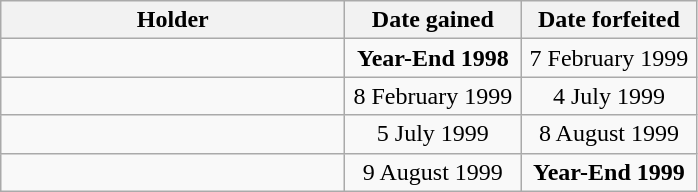<table class="wikitable">
<tr>
<th style="width:222px;">Holder</th>
<th style="width:110px;">Date gained</th>
<th style="width:110px;">Date forfeited</th>
</tr>
<tr>
<td></td>
<td style="text-align:center;"><strong>Year-End 1998</strong></td>
<td style="text-align:center;">7 February 1999</td>
</tr>
<tr>
<td></td>
<td style="text-align:center;">8 February 1999</td>
<td style="text-align:center;">4 July 1999</td>
</tr>
<tr>
<td></td>
<td style="text-align:center;">5 July 1999</td>
<td style="text-align:center;">8 August 1999</td>
</tr>
<tr>
<td></td>
<td style="text-align:center;">9 August 1999</td>
<td style="text-align:center;"><strong>Year-End 1999</strong></td>
</tr>
</table>
